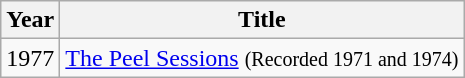<table class="wikitable">
<tr>
<th>Year</th>
<th>Title</th>
</tr>
<tr>
<td>1977</td>
<td><a href='#'>The Peel Sessions</a> <small>(Recorded 1971 and 1974)</small></td>
</tr>
</table>
